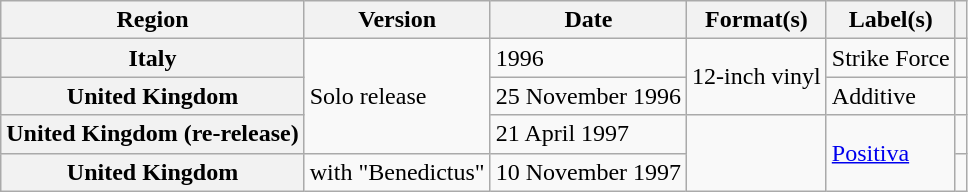<table class="wikitable plainrowheaders">
<tr>
<th scope="col">Region</th>
<th scope="col">Version</th>
<th scope="col">Date</th>
<th scope="col">Format(s)</th>
<th scope="col">Label(s)</th>
<th scope="col"></th>
</tr>
<tr>
<th scope="row">Italy</th>
<td rowspan="3">Solo release</td>
<td>1996</td>
<td rowspan="2">12-inch vinyl</td>
<td>Strike Force</td>
<td></td>
</tr>
<tr>
<th scope="row">United Kingdom</th>
<td>25 November 1996</td>
<td>Additive</td>
<td></td>
</tr>
<tr>
<th scope="row">United Kingdom (re-release)</th>
<td>21 April 1997</td>
<td rowspan="2"></td>
<td rowspan="2"><a href='#'>Positiva</a></td>
<td></td>
</tr>
<tr>
<th scope="row">United Kingdom</th>
<td>with "Benedictus"</td>
<td>10 November 1997</td>
<td></td>
</tr>
</table>
